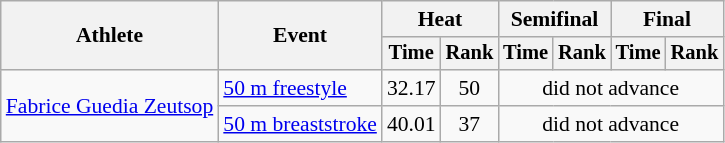<table class=wikitable style="font-size:90%">
<tr>
<th rowspan=2>Athlete</th>
<th rowspan=2>Event</th>
<th colspan="2">Heat</th>
<th colspan="2">Semifinal</th>
<th colspan="2">Final</th>
</tr>
<tr style="font-size:95%">
<th>Time</th>
<th>Rank</th>
<th>Time</th>
<th>Rank</th>
<th>Time</th>
<th>Rank</th>
</tr>
<tr align=center>
<td align=left rowspan=2><a href='#'>Fabrice Guedia Zeutsop</a></td>
<td align=left><a href='#'>50 m freestyle</a></td>
<td>32.17</td>
<td>50</td>
<td colspan=4>did not advance</td>
</tr>
<tr align=center>
<td align=left><a href='#'>50 m breaststroke</a></td>
<td>40.01</td>
<td>37</td>
<td colspan=4>did not advance</td>
</tr>
</table>
